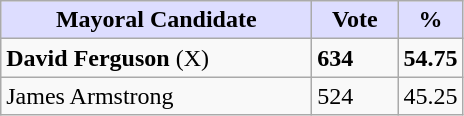<table class="wikitable">
<tr>
<th style="background:#ddf; width:200px;">Mayoral Candidate</th>
<th style="background:#ddf; width:50px;">Vote</th>
<th style="background:#ddf; width:30px;">%</th>
</tr>
<tr>
<td><strong>David Ferguson</strong> (X)</td>
<td><strong>634</strong></td>
<td><strong>54.75</strong></td>
</tr>
<tr>
<td>James Armstrong</td>
<td>524</td>
<td>45.25</td>
</tr>
</table>
